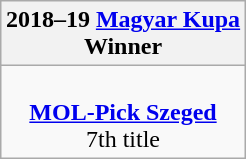<table class=wikitable style="text-align:center; margin:auto">
<tr>
<th>2018–19 <a href='#'>Magyar Kupa</a><br>Winner</th>
</tr>
<tr>
<td align=center><br><strong><a href='#'>MOL-Pick Szeged</a></strong><br>7th title</td>
</tr>
</table>
